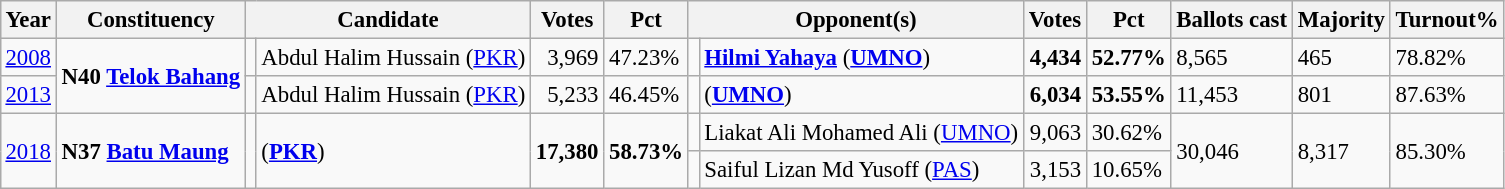<table class="wikitable" style="margin:0.5em ; font-size:95%">
<tr>
<th>Year</th>
<th>Constituency</th>
<th colspan=2>Candidate</th>
<th>Votes</th>
<th>Pct</th>
<th colspan=2>Opponent(s)</th>
<th>Votes</th>
<th>Pct</th>
<th>Ballots cast</th>
<th>Majority</th>
<th>Turnout%</th>
</tr>
<tr>
<td><a href='#'>2008</a></td>
<td rowspan="2"><strong>N40 <a href='#'>Telok Bahang</a></strong></td>
<td></td>
<td>Abdul Halim Hussain (<a href='#'>PKR</a>)</td>
<td align="right">3,969</td>
<td>47.23%</td>
<td></td>
<td><strong><a href='#'>Hilmi Yahaya</a></strong> (<a href='#'><strong>UMNO</strong></a>)</td>
<td align="right"><strong>4,434</strong></td>
<td><strong>52.77%</strong></td>
<td>8,565</td>
<td>465</td>
<td>78.82%</td>
</tr>
<tr>
<td><a href='#'>2013</a></td>
<td></td>
<td>Abdul Halim Hussain (<a href='#'>PKR</a>)</td>
<td align="right">5,233</td>
<td>46.45%</td>
<td></td>
<td> (<a href='#'><strong>UMNO</strong></a>)</td>
<td align="right"><strong>6,034</strong></td>
<td><strong>53.55%</strong></td>
<td>11,453</td>
<td>801</td>
<td>87.63%</td>
</tr>
<tr>
<td rowspan=2><a href='#'>2018</a></td>
<td rowspan=2><strong>N37 <a href='#'>Batu Maung</a></strong></td>
<td rowspan=2 ></td>
<td rowspan=2> (<a href='#'><strong>PKR</strong></a>)</td>
<td rowspan=2 align="right"><strong>17,380</strong></td>
<td rowspan=2><strong>58.73%</strong></td>
<td></td>
<td>Liakat Ali Mohamed Ali (<a href='#'>UMNO</a>)</td>
<td align="right">9,063</td>
<td>30.62%</td>
<td rowspan=2>30,046</td>
<td rowspan=2>8,317</td>
<td rowspan=2>85.30%</td>
</tr>
<tr>
<td></td>
<td>Saiful Lizan Md Yusoff (<a href='#'>PAS</a>)</td>
<td align="right">3,153</td>
<td>10.65%</td>
</tr>
</table>
